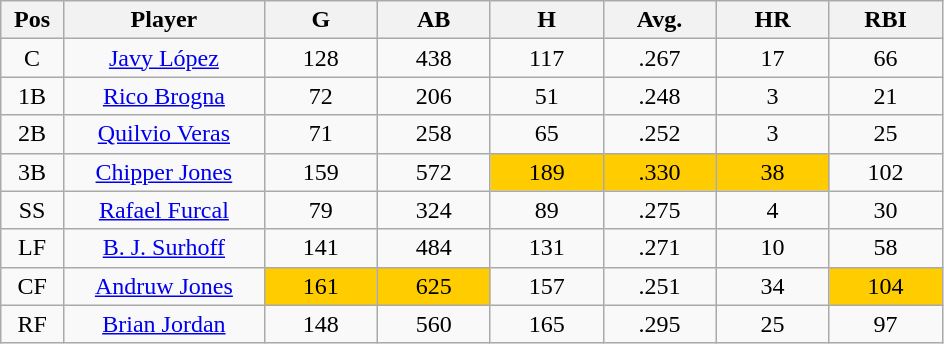<table class="wikitable sortable">
<tr>
<th bgcolor="#DDDDFF" width="5%">Pos</th>
<th bgcolor="#DDDDFF" width="16%">Player</th>
<th bgcolor="#DDDDFF" width="9%">G</th>
<th bgcolor="#DDDDFF" width="9%">AB</th>
<th bgcolor="#DDDDFF" width="9%">H</th>
<th bgcolor="#DDDDFF" width="9%">Avg.</th>
<th bgcolor="#DDDDFF" width="9%">HR</th>
<th bgcolor="#DDDDFF" width="9%">RBI</th>
</tr>
<tr align="center">
<td>C</td>
<td><a href='#'>Javy López</a></td>
<td>128</td>
<td>438</td>
<td>117</td>
<td>.267</td>
<td>17</td>
<td>66</td>
</tr>
<tr align="center">
<td>1B</td>
<td><a href='#'>Rico Brogna</a></td>
<td>72</td>
<td>206</td>
<td>51</td>
<td>.248</td>
<td>3</td>
<td>21</td>
</tr>
<tr align="center">
<td>2B</td>
<td><a href='#'>Quilvio Veras</a></td>
<td>71</td>
<td>258</td>
<td>65</td>
<td>.252</td>
<td>3</td>
<td>25</td>
</tr>
<tr align="center">
<td>3B</td>
<td><a href='#'>Chipper Jones</a></td>
<td>159</td>
<td>572</td>
<td bgcolor="#FFCC00">189</td>
<td bgcolor="#FFCC00">.330</td>
<td bgcolor="#FFCC00">38</td>
<td>102</td>
</tr>
<tr align="center">
<td>SS</td>
<td><a href='#'>Rafael Furcal</a></td>
<td>79</td>
<td>324</td>
<td>89</td>
<td>.275</td>
<td>4</td>
<td>30</td>
</tr>
<tr align="center">
<td>LF</td>
<td><a href='#'>B. J. Surhoff</a></td>
<td>141</td>
<td>484</td>
<td>131</td>
<td>.271</td>
<td>10</td>
<td>58</td>
</tr>
<tr align="center">
<td>CF</td>
<td><a href='#'>Andruw Jones</a></td>
<td bgcolor="#FFCC00">161</td>
<td bgcolor="#FFCC00">625</td>
<td>157</td>
<td>.251</td>
<td>34</td>
<td bgcolor="#FFCC00">104</td>
</tr>
<tr align="center">
<td>RF</td>
<td><a href='#'>Brian Jordan</a></td>
<td>148</td>
<td>560</td>
<td>165</td>
<td>.295</td>
<td>25</td>
<td>97</td>
</tr>
</table>
